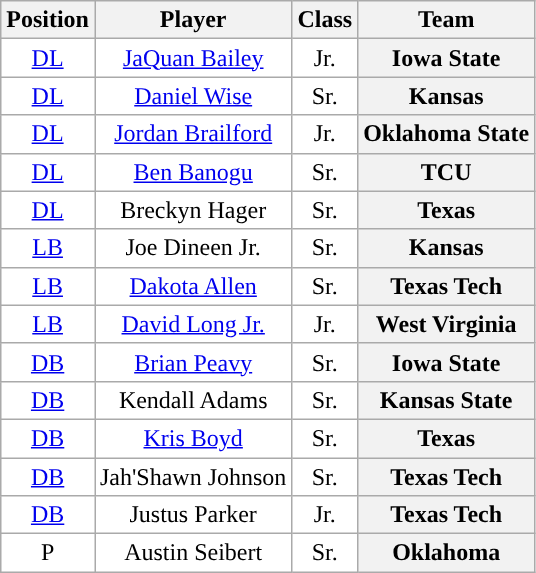<table class="wikitable sortable" border="1">
<tr>
<th>Position</th>
<th>Player</th>
<th>Class</th>
<th>Team</th>
</tr>
<tr>
<td style="text-align:center; background:white"><a href='#'>DL</a></td>
<td style="text-align:center; background:white"><a href='#'>JaQuan Bailey</a></td>
<td style="text-align:center; background:white">Jr.</td>
<th>Iowa State</th>
</tr>
<tr>
<td style="text-align:center; background:white"><a href='#'>DL</a></td>
<td style="text-align:center; background:white"><a href='#'>Daniel Wise</a></td>
<td style="text-align:center; background:white">Sr.</td>
<th>Kansas</th>
</tr>
<tr>
<td style="text-align:center; background:white"><a href='#'>DL</a></td>
<td style="text-align:center; background:white"><a href='#'>Jordan Brailford</a></td>
<td style="text-align:center; background:white">Jr.</td>
<th>Oklahoma State</th>
</tr>
<tr>
<td style="text-align:center; background:white"><a href='#'>DL</a></td>
<td style="text-align:center; background:white"><a href='#'>Ben Banogu</a></td>
<td style="text-align:center; background:white">Sr.</td>
<th>TCU</th>
</tr>
<tr>
<td style="text-align:center; background:white"><a href='#'>DL</a></td>
<td style="text-align:center; background:white">Breckyn Hager</td>
<td style="text-align:center; background:white">Sr.</td>
<th>Texas</th>
</tr>
<tr>
<td style="text-align:center; background:white"><a href='#'>LB</a></td>
<td style="text-align:center; background:white">Joe Dineen Jr.</td>
<td style="text-align:center; background:white">Sr.</td>
<th>Kansas</th>
</tr>
<tr>
<td style="text-align:center; background:white"><a href='#'>LB</a></td>
<td style="text-align:center; background:white"><a href='#'>Dakota Allen</a></td>
<td style="text-align:center; background:white">Sr.</td>
<th>Texas Tech</th>
</tr>
<tr>
<td style="text-align:center; background:white"><a href='#'>LB</a></td>
<td style="text-align:center; background:white"><a href='#'>David Long Jr.</a></td>
<td style="text-align:center; background:white">Jr.</td>
<th>West Virginia</th>
</tr>
<tr>
<td style="text-align:center; background:white"><a href='#'>DB</a></td>
<td style="text-align:center; background:white"><a href='#'>Brian Peavy</a></td>
<td style="text-align:center; background:white">Sr.</td>
<th>Iowa State</th>
</tr>
<tr>
<td style="text-align:center; background:white"><a href='#'>DB</a></td>
<td style="text-align:center; background:white">Kendall Adams</td>
<td style="text-align:center; background:white">Sr.</td>
<th>Kansas State</th>
</tr>
<tr>
<td style="text-align:center; background:white"><a href='#'>DB</a></td>
<td style="text-align:center; background:white"><a href='#'>Kris Boyd</a></td>
<td style="text-align:center; background:white">Sr.</td>
<th>Texas</th>
</tr>
<tr>
<td style="text-align:center; background:white"><a href='#'>DB</a></td>
<td style="text-align:center; background:white">Jah'Shawn Johnson</td>
<td style="text-align:center; background:white">Sr.</td>
<th>Texas Tech</th>
</tr>
<tr>
<td style="text-align:center; background:white"><a href='#'>DB</a></td>
<td style="text-align:center; background:white">Justus Parker</td>
<td style="text-align:center; background:white">Jr.</td>
<th>Texas Tech</th>
</tr>
<tr>
<td style="text-align:center; background:white">P</td>
<td style="text-align:center; background:white">Austin Seibert</td>
<td style="text-align:center; background:white">Sr.</td>
<th>Oklahoma</th>
</tr>
</table>
